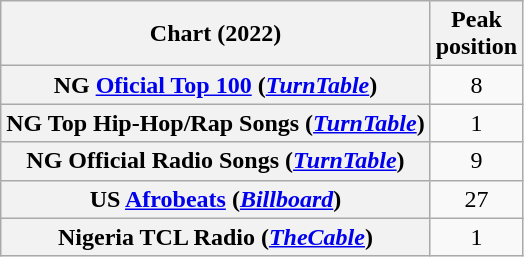<table class="wikitable plainrowheaders sortable" style="text-align:center;">
<tr>
<th>Chart (2022)</th>
<th>Peak<br>position</th>
</tr>
<tr>
<th scope="row">NG <a href='#'>Oficial Top 100</a> (<em><a href='#'>TurnTable</a></em>)</th>
<td align=center>8</td>
</tr>
<tr>
<th scope="row">NG Top Hip-Hop/Rap Songs (<em><a href='#'>TurnTable</a></em>)</th>
<td align=center>1</td>
</tr>
<tr>
<th scope="row">NG Official Radio Songs (<em><a href='#'>TurnTable</a></em>)</th>
<td align=center>9</td>
</tr>
<tr>
<th scope="row">US <a href='#'>Afrobeats</a> (<a href='#'><em>Billboard</em></a>)</th>
<td align=center>27</td>
</tr>
<tr>
<th scope="row">Nigeria TCL Radio (<em><a href='#'>TheCable</a></em>)</th>
<td align=center>1</td>
</tr>
</table>
